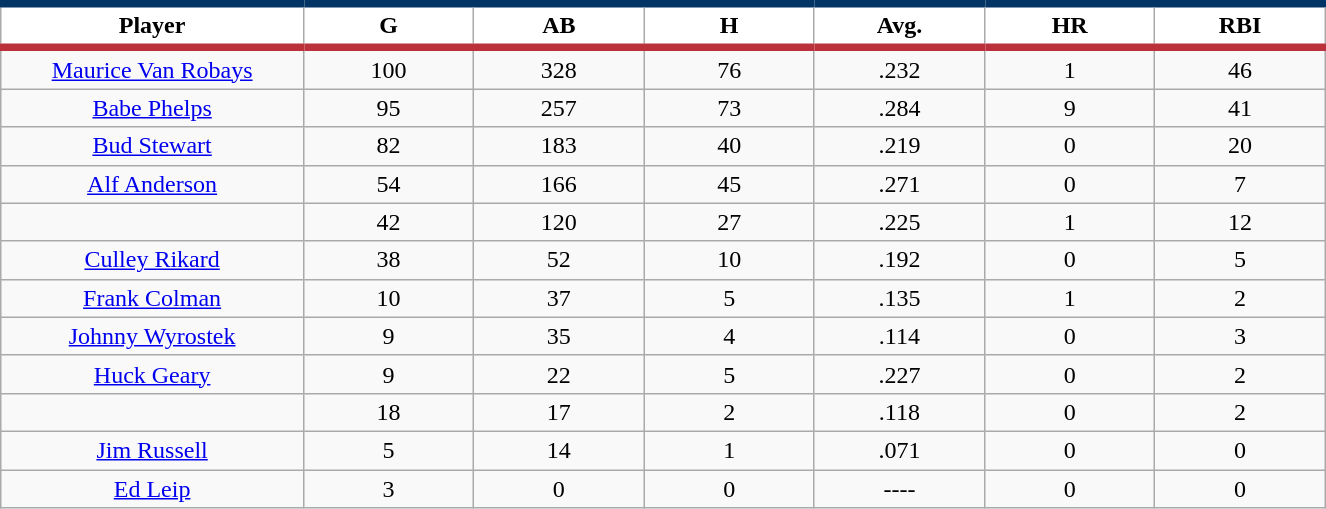<table class="wikitable sortable">
<tr>
<th style="background:#FFFFFF; border-top:#023465 5px solid; border-bottom:#ba313c 5px solid;" width="16%">Player</th>
<th style="background:#FFFFFF; border-top:#023465 5px solid; border-bottom:#ba313c 5px solid;" width="9%">G</th>
<th style="background:#FFFFFF; border-top:#023465 5px solid; border-bottom:#ba313c 5px solid;" width="9%">AB</th>
<th style="background:#FFFFFF; border-top:#023465 5px solid; border-bottom:#ba313c 5px solid;" width="9%">H</th>
<th style="background:#FFFFFF; border-top:#023465 5px solid; border-bottom:#ba313c 5px solid;" width="9%">Avg.</th>
<th style="background:#FFFFFF; border-top:#023465 5px solid; border-bottom:#ba313c 5px solid;" width="9%">HR</th>
<th style="background:#FFFFFF; border-top:#023465 5px solid; border-bottom:#ba313c 5px solid;" width="9%">RBI</th>
</tr>
<tr align="center">
<td><a href='#'>Maurice Van Robays</a></td>
<td>100</td>
<td>328</td>
<td>76</td>
<td>.232</td>
<td>1</td>
<td>46</td>
</tr>
<tr align="center">
<td><a href='#'>Babe Phelps</a></td>
<td>95</td>
<td>257</td>
<td>73</td>
<td>.284</td>
<td>9</td>
<td>41</td>
</tr>
<tr align="center">
<td><a href='#'>Bud Stewart</a></td>
<td>82</td>
<td>183</td>
<td>40</td>
<td>.219</td>
<td>0</td>
<td>20</td>
</tr>
<tr align="center">
<td><a href='#'>Alf Anderson</a></td>
<td>54</td>
<td>166</td>
<td>45</td>
<td>.271</td>
<td>0</td>
<td>7</td>
</tr>
<tr align="center">
<td></td>
<td>42</td>
<td>120</td>
<td>27</td>
<td>.225</td>
<td>1</td>
<td>12</td>
</tr>
<tr align="center">
<td><a href='#'>Culley Rikard</a></td>
<td>38</td>
<td>52</td>
<td>10</td>
<td>.192</td>
<td>0</td>
<td>5</td>
</tr>
<tr align="center">
<td><a href='#'>Frank Colman</a></td>
<td>10</td>
<td>37</td>
<td>5</td>
<td>.135</td>
<td>1</td>
<td>2</td>
</tr>
<tr align="center">
<td><a href='#'>Johnny Wyrostek</a></td>
<td>9</td>
<td>35</td>
<td>4</td>
<td>.114</td>
<td>0</td>
<td>3</td>
</tr>
<tr align="center">
<td><a href='#'>Huck Geary</a></td>
<td>9</td>
<td>22</td>
<td>5</td>
<td>.227</td>
<td>0</td>
<td>2</td>
</tr>
<tr align="center">
<td></td>
<td>18</td>
<td>17</td>
<td>2</td>
<td>.118</td>
<td>0</td>
<td>2</td>
</tr>
<tr align="center">
<td><a href='#'>Jim Russell</a></td>
<td>5</td>
<td>14</td>
<td>1</td>
<td>.071</td>
<td>0</td>
<td>0</td>
</tr>
<tr align="center">
<td><a href='#'>Ed Leip</a></td>
<td>3</td>
<td>0</td>
<td>0</td>
<td>----</td>
<td>0</td>
<td>0</td>
</tr>
</table>
